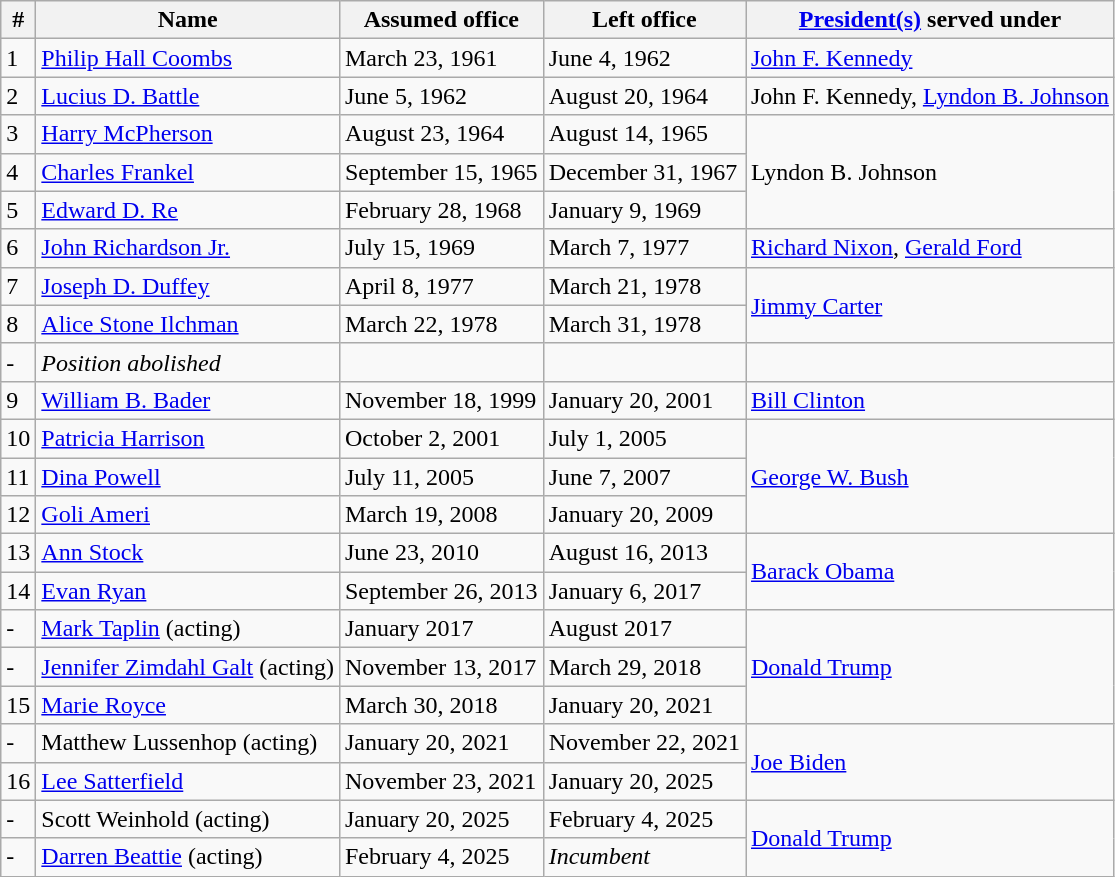<table class="wikitable">
<tr>
<th>#</th>
<th>Name</th>
<th>Assumed office</th>
<th>Left office</th>
<th><a href='#'>President(s)</a> served under</th>
</tr>
<tr>
<td>1</td>
<td><a href='#'>Philip Hall Coombs</a></td>
<td>March 23, 1961</td>
<td>June 4, 1962</td>
<td><a href='#'>John F. Kennedy</a></td>
</tr>
<tr>
<td>2</td>
<td><a href='#'>Lucius D. Battle</a></td>
<td>June 5, 1962</td>
<td>August 20, 1964</td>
<td>John F. Kennedy, <a href='#'>Lyndon B. Johnson</a></td>
</tr>
<tr>
<td>3</td>
<td><a href='#'>Harry McPherson</a></td>
<td>August 23, 1964</td>
<td>August 14, 1965</td>
<td rowspan="3">Lyndon B. Johnson</td>
</tr>
<tr>
<td>4</td>
<td><a href='#'>Charles Frankel</a></td>
<td>September 15, 1965</td>
<td>December 31, 1967</td>
</tr>
<tr>
<td>5</td>
<td><a href='#'>Edward D. Re</a></td>
<td>February 28, 1968</td>
<td>January 9, 1969</td>
</tr>
<tr>
<td>6</td>
<td><a href='#'>John Richardson Jr.</a></td>
<td>July 15, 1969</td>
<td>March 7, 1977</td>
<td><a href='#'>Richard Nixon</a>, <a href='#'>Gerald Ford</a></td>
</tr>
<tr>
<td>7</td>
<td><a href='#'>Joseph D. Duffey</a></td>
<td>April 8, 1977</td>
<td>March 21, 1978</td>
<td rowspan="2"><a href='#'>Jimmy Carter</a></td>
</tr>
<tr>
<td>8</td>
<td><a href='#'>Alice Stone Ilchman</a></td>
<td>March 22, 1978</td>
<td>March 31, 1978</td>
</tr>
<tr>
<td>-</td>
<td><em>Position abolished</em></td>
<td></td>
<td></td>
<td></td>
</tr>
<tr>
<td>9</td>
<td><a href='#'>William B. Bader</a></td>
<td>November 18, 1999</td>
<td>January 20, 2001</td>
<td><a href='#'>Bill Clinton</a></td>
</tr>
<tr>
<td>10</td>
<td><a href='#'>Patricia Harrison</a></td>
<td>October 2, 2001</td>
<td>July 1, 2005</td>
<td rowspan="3"><a href='#'>George W. Bush</a></td>
</tr>
<tr>
<td>11</td>
<td><a href='#'>Dina Powell</a></td>
<td>July 11, 2005</td>
<td>June 7, 2007</td>
</tr>
<tr>
<td>12</td>
<td><a href='#'>Goli Ameri</a></td>
<td>March 19, 2008</td>
<td>January 20, 2009</td>
</tr>
<tr>
<td>13</td>
<td><a href='#'>Ann Stock</a></td>
<td>June 23, 2010</td>
<td>August 16, 2013</td>
<td rowspan="2"><a href='#'>Barack Obama</a></td>
</tr>
<tr>
<td>14</td>
<td><a href='#'>Evan Ryan</a></td>
<td>September 26, 2013</td>
<td>January 6, 2017</td>
</tr>
<tr>
<td>-</td>
<td><a href='#'>Mark Taplin</a> (acting)</td>
<td>January 2017</td>
<td>August 2017</td>
<td rowspan="3"><a href='#'>Donald Trump</a></td>
</tr>
<tr>
<td>-</td>
<td><a href='#'>Jennifer Zimdahl Galt</a> (acting)</td>
<td>November 13, 2017</td>
<td>March 29, 2018</td>
</tr>
<tr>
<td>15</td>
<td><a href='#'>Marie Royce</a></td>
<td>March 30, 2018</td>
<td>January 20, 2021</td>
</tr>
<tr>
<td>-</td>
<td>Matthew Lussenhop (acting)</td>
<td>January 20, 2021</td>
<td>November 22, 2021</td>
<td rowspan="2"><a href='#'>Joe Biden</a></td>
</tr>
<tr>
<td>16</td>
<td><a href='#'>Lee Satterfield</a></td>
<td>November 23, 2021</td>
<td>January 20, 2025</td>
</tr>
<tr>
<td>-</td>
<td>Scott Weinhold (acting)</td>
<td>January 20, 2025</td>
<td>February 4, 2025</td>
<td rowspan="2"><a href='#'>Donald Trump</a></td>
</tr>
<tr>
<td>-</td>
<td><a href='#'>Darren Beattie</a> (acting)</td>
<td>February 4, 2025</td>
<td><em>Incumbent</em></td>
</tr>
</table>
